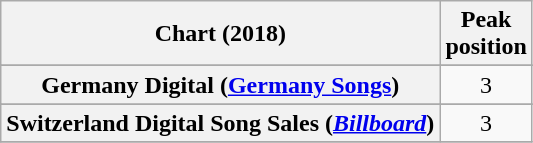<table class="wikitable sortable plainrowheaders" style="text-align:center">
<tr>
<th scope="col">Chart (2018)</th>
<th scope="col">Peak<br>position</th>
</tr>
<tr>
</tr>
<tr>
</tr>
<tr>
<th scope="row">Germany Digital (<a href='#'>Germany Songs</a>)</th>
<td>3</td>
</tr>
<tr>
</tr>
<tr>
<th scope="row">Switzerland Digital Song Sales (<em><a href='#'>Billboard</a></em>)</th>
<td>3</td>
</tr>
<tr>
</tr>
</table>
